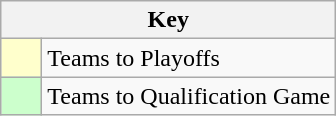<table class="wikitable" style="text-align: center;">
<tr>
<th colspan=2>Key</th>
</tr>
<tr>
<td style="background:#ffffcc; width:20px;"></td>
<td align=left>Teams to Playoffs</td>
</tr>
<tr>
<td style="background:#ccffcc; width:20px;"></td>
<td align=left>Teams to Qualification Game</td>
</tr>
</table>
